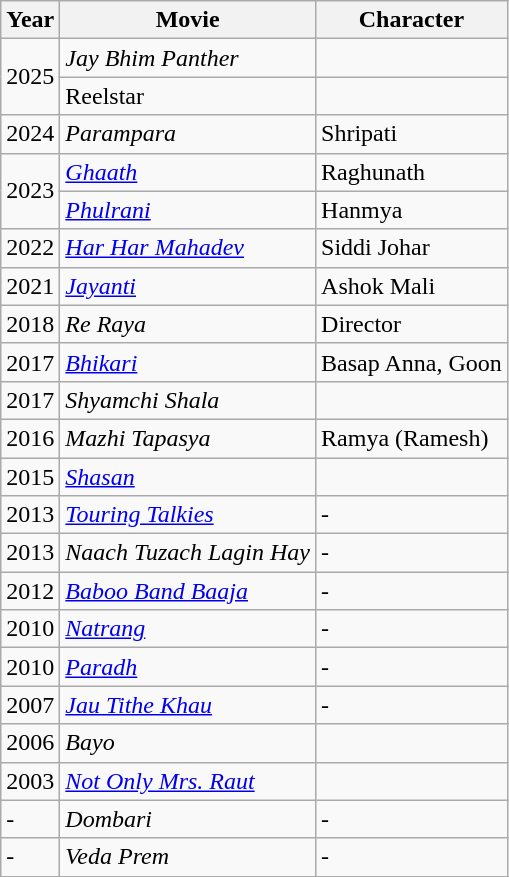<table class="wikitable">
<tr>
<th>Year</th>
<th>Movie</th>
<th>Character</th>
</tr>
<tr>
<td rowspan="2">2025</td>
<td><em>Jay Bhim Panther</em> </td>
<td></td>
</tr>
<tr>
<td>Reelstar  </td>
<td></td>
</tr>
<tr>
<td>2024</td>
<td><em>Parampara</em> </td>
<td>Shripati</td>
</tr>
<tr>
<td rowspan="2">2023</td>
<td><em><a href='#'>Ghaath</a></em></td>
<td>Raghunath</td>
</tr>
<tr>
<td><em><a href='#'>Phulrani</a></em></td>
<td>Hanmya</td>
</tr>
<tr>
<td>2022</td>
<td><em><a href='#'>Har Har Mahadev</a></em></td>
<td>Siddi Johar</td>
</tr>
<tr>
<td>2021</td>
<td><em><a href='#'>Jayanti</a></em></td>
<td>Ashok Mali</td>
</tr>
<tr>
<td>2018</td>
<td><em>Re Raya</em></td>
<td>Director</td>
</tr>
<tr>
<td>2017</td>
<td><em><a href='#'>Bhikari</a></em></td>
<td>Basap Anna, Goon</td>
</tr>
<tr>
<td>2017</td>
<td><em>Shyamchi Shala</em></td>
<td></td>
</tr>
<tr>
<td>2016</td>
<td><em>Mazhi Tapasya</em></td>
<td>Ramya (Ramesh)</td>
</tr>
<tr>
<td>2015</td>
<td><em><a href='#'>Shasan</a></em></td>
<td></td>
</tr>
<tr>
<td>2013</td>
<td><em><a href='#'>Touring Talkies</a></em></td>
<td>-</td>
</tr>
<tr>
<td>2013</td>
<td><em>Naach Tuzach Lagin Hay</em></td>
<td>-</td>
</tr>
<tr>
<td>2012</td>
<td><em><a href='#'>Baboo Band Baaja</a></em></td>
<td>-</td>
</tr>
<tr>
<td>2010</td>
<td><em><a href='#'>Natrang</a></em></td>
<td>-</td>
</tr>
<tr>
<td>2010</td>
<td><em><a href='#'>Paradh</a></em></td>
<td>-</td>
</tr>
<tr>
<td>2007</td>
<td><em><a href='#'>Jau Tithe Khau</a></em></td>
<td>-</td>
</tr>
<tr>
<td>2006</td>
<td><em>Bayo</em></td>
<td></td>
</tr>
<tr>
<td>2003</td>
<td><em><a href='#'>Not Only Mrs. Raut</a></em></td>
<td></td>
</tr>
<tr>
<td>-</td>
<td><em>Dombari</em></td>
<td>-</td>
</tr>
<tr>
<td>-</td>
<td><em>Veda Prem</em></td>
<td>-</td>
</tr>
<tr>
</tr>
</table>
